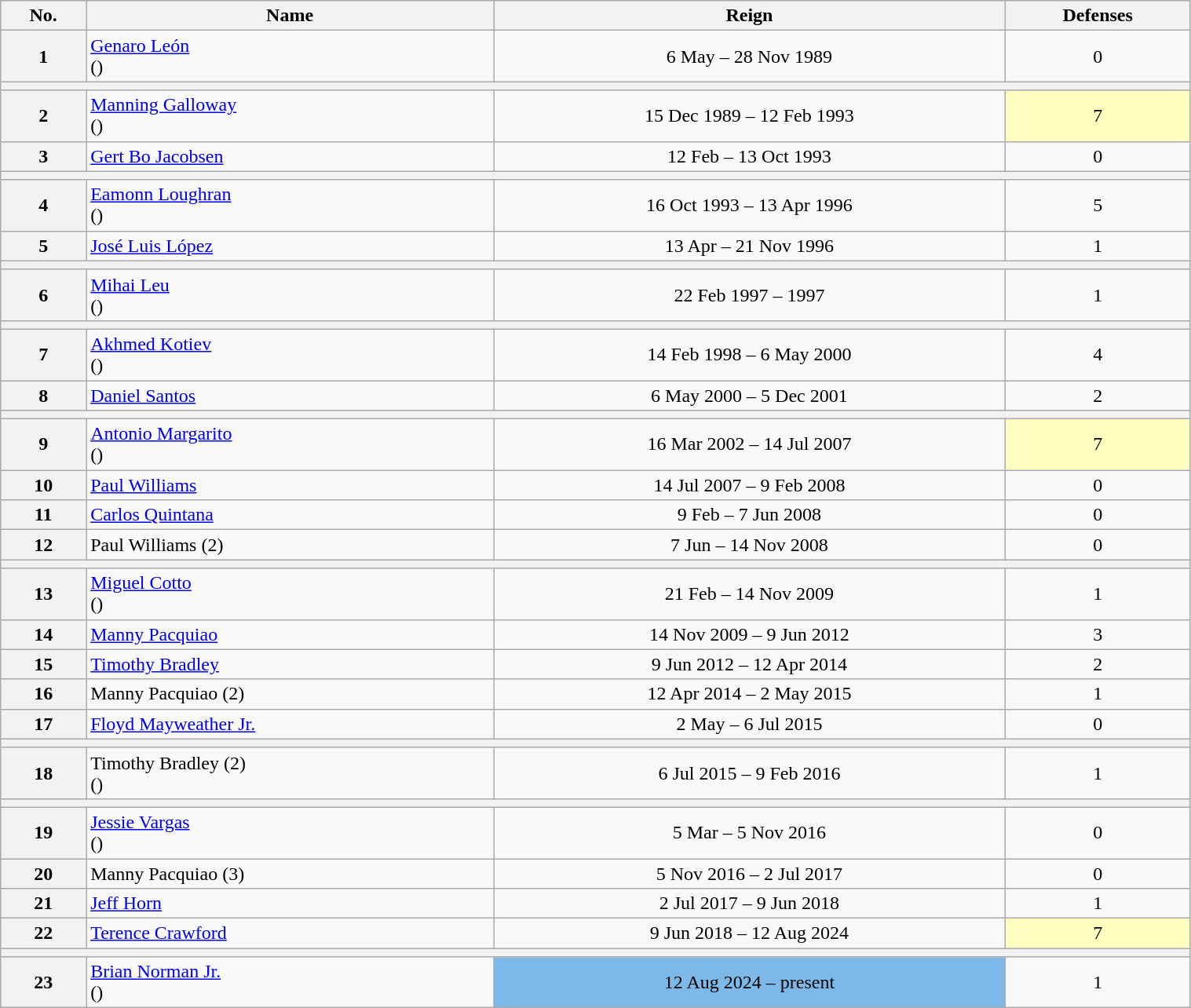<table class="wikitable sortable" style="width:80%;">
<tr>
<th>No.</th>
<th>Name</th>
<th>Reign</th>
<th>Defenses</th>
</tr>
<tr align=center>
<th>1</th>
<td align=left><a href='#'>Genaro León</a><br>()</td>
<td>6 May – 28 Nov 1989</td>
<td>0</td>
</tr>
<tr align=center>
<th colspan="4"></th>
</tr>
<tr align=center>
<th>2</th>
<td align=left><a href='#'>Manning Galloway</a><br>()</td>
<td>15 Dec 1989 – 12 Feb 1993</td>
<td style="background:#ffffbf;">7</td>
</tr>
<tr align=center>
<th>3</th>
<td align=left><a href='#'>Gert Bo Jacobsen</a></td>
<td>12 Feb – 13 Oct 1993</td>
<td>0</td>
</tr>
<tr align=center>
<th colspan="4"></th>
</tr>
<tr align=center>
<th>4</th>
<td align=left><a href='#'>Eamonn Loughran</a><br>()</td>
<td>16 Oct 1993 – 13 Apr 1996</td>
<td>5</td>
</tr>
<tr align=center>
<th>5</th>
<td align=left><a href='#'>José Luis López</a></td>
<td>13 Apr – 21 Nov 1996</td>
<td>1</td>
</tr>
<tr align=center>
<th colspan="4"></th>
</tr>
<tr align=center>
<th>6</th>
<td align=left><a href='#'>Mihai Leu</a><br>()</td>
<td>22 Feb 1997 – 1997</td>
<td>1</td>
</tr>
<tr align=center>
<th colspan="4"></th>
</tr>
<tr align=center>
<th>7</th>
<td align=left><a href='#'>Akhmed Kotiev</a><br>()</td>
<td>14 Feb 1998 – 6 May 2000</td>
<td>4</td>
</tr>
<tr align=center>
<th>8</th>
<td align=left><a href='#'>Daniel Santos</a></td>
<td>6 May 2000 – 5 Dec 2001</td>
<td>2</td>
</tr>
<tr align=center>
<th colspan="4"></th>
</tr>
<tr align=center>
<th>9</th>
<td align=left><a href='#'>Antonio Margarito</a><br>()</td>
<td>16 Mar 2002 – 14 Jul 2007</td>
<td style="background:#ffffbf;">7</td>
</tr>
<tr align=center>
<th>10</th>
<td align=left><a href='#'>Paul Williams</a></td>
<td>14 Jul 2007 – 9 Feb 2008</td>
<td>0</td>
</tr>
<tr align=center>
<th>11</th>
<td align=left><a href='#'>Carlos Quintana</a></td>
<td>9 Feb – 7 Jun 2008</td>
<td>0</td>
</tr>
<tr align=center>
<th>12</th>
<td align=left>Paul Williams (2)</td>
<td>7 Jun – 14 Nov 2008</td>
<td>0</td>
</tr>
<tr align=center>
<th colspan="4"></th>
</tr>
<tr align=center>
<th>13</th>
<td align=left><a href='#'>Miguel Cotto</a><br>()</td>
<td>21 Feb – 14 Nov 2009</td>
<td>1</td>
</tr>
<tr align=center>
<th>14</th>
<td align=left><a href='#'>Manny Pacquiao</a></td>
<td>14 Nov 2009 – 9 Jun 2012</td>
<td>3</td>
</tr>
<tr align=center>
<th>15</th>
<td align=left><a href='#'>Timothy Bradley</a></td>
<td>9 Jun 2012 – 12 Apr 2014</td>
<td>2</td>
</tr>
<tr align=center>
<th>16</th>
<td align=left>Manny Pacquiao (2)</td>
<td>12 Apr 2014 – 2 May 2015</td>
<td>1</td>
</tr>
<tr align=center>
<th>17</th>
<td align=left><a href='#'>Floyd Mayweather Jr.</a></td>
<td>2 May – 6 Jul 2015</td>
<td>0</td>
</tr>
<tr align=center>
<th colspan="4"></th>
</tr>
<tr align=center>
<th>18</th>
<td align=left>Timothy Bradley (2)<br>()</td>
<td>6 Jul 2015 – 9 Feb 2016</td>
<td>1</td>
</tr>
<tr align=center>
<th colspan="4"></th>
</tr>
<tr align=center>
<th>19</th>
<td align=left><a href='#'>Jessie Vargas</a><br>()</td>
<td>5 Mar – 5 Nov 2016</td>
<td>0</td>
</tr>
<tr align=center>
<th>20</th>
<td align=left>Manny Pacquiao (3)</td>
<td>5 Nov 2016 – 2 Jul 2017</td>
<td>0</td>
</tr>
<tr align=center>
<th>21</th>
<td align=left><a href='#'>Jeff Horn</a></td>
<td>2 Jul 2017 – 9 Jun 2018</td>
<td>1</td>
</tr>
<tr align=center>
<th>22</th>
<td align=left><a href='#'>Terence Crawford</a></td>
<td>9 Jun 2018 – 12 Aug 2024</td>
<td style="background:#ffffbf;">7</td>
</tr>
<tr align=center>
<th colspan="4"></th>
</tr>
<tr align=center>
<th>23</th>
<td align=left><a href='#'>Brian Norman Jr.</a><br>()</td>
<td style="background:#7CB9E8;">12 Aug 2024 – present</td>
<td>1</td>
</tr>
</table>
